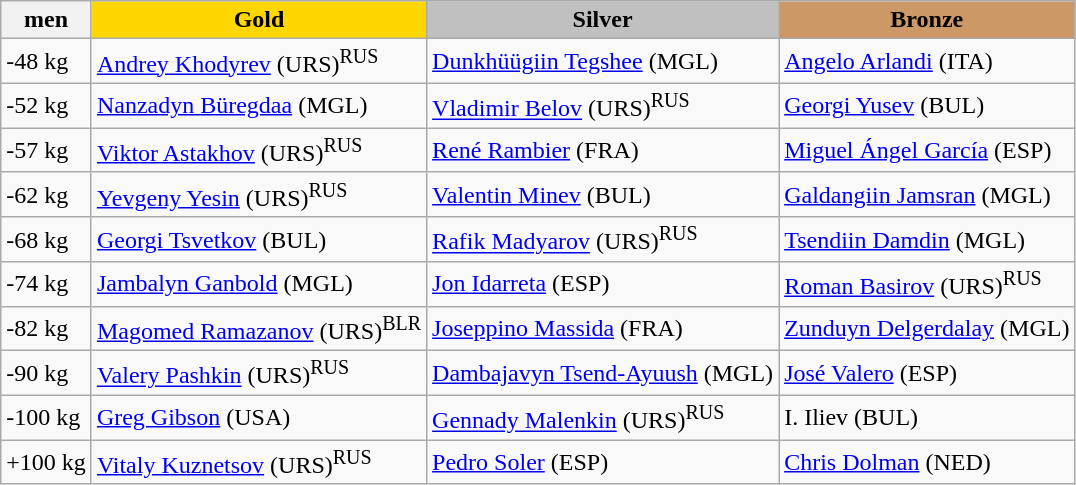<table class="wikitable">
<tr>
<th>men</th>
<th style="background: gold">Gold</th>
<th style="background: silver">Silver</th>
<th style="background: #cc9966">Bronze</th>
</tr>
<tr>
<td>-48 kg</td>
<td> <a href='#'>Andrey Khodyrev</a> (URS)<sup>RUS</sup></td>
<td> <a href='#'>Dunkhüügiin Tegshee</a> (MGL)</td>
<td> <a href='#'>Angelo Arlandi</a> (ITA)</td>
</tr>
<tr>
<td>-52 kg</td>
<td> <a href='#'>Nanzadyn Büregdaa</a> (MGL)</td>
<td> <a href='#'>Vladimir Belov</a> (URS)<sup>RUS</sup></td>
<td> <a href='#'>Georgi Yusev</a> (BUL)</td>
</tr>
<tr>
<td>-57 kg</td>
<td> <a href='#'>Viktor Astakhov</a> (URS)<sup>RUS</sup></td>
<td> <a href='#'>René Rambier</a> (FRA)</td>
<td> <a href='#'>Miguel Ángel García</a> (ESP)</td>
</tr>
<tr>
<td>-62 kg</td>
<td> <a href='#'>Yevgeny Yesin</a> (URS)<sup>RUS</sup></td>
<td> <a href='#'>Valentin Minev</a> (BUL)</td>
<td> <a href='#'>Galdangiin Jamsran</a> (MGL)</td>
</tr>
<tr>
<td>-68 kg</td>
<td> <a href='#'>Georgi Tsvetkov</a> (BUL)</td>
<td> <a href='#'>Rafik Madyarov</a> (URS)<sup>RUS</sup></td>
<td> <a href='#'>Tsendiin Damdin</a> (MGL)</td>
</tr>
<tr>
<td>-74 kg</td>
<td> <a href='#'>Jambalyn Ganbold</a> (MGL)</td>
<td> <a href='#'>Jon Idarreta</a> (ESP)</td>
<td> <a href='#'>Roman Basirov</a> (URS)<sup>RUS</sup></td>
</tr>
<tr>
<td>-82 kg</td>
<td> <a href='#'>Magomed Ramazanov</a> (URS)<sup>BLR</sup></td>
<td> <a href='#'>Joseppino Massida</a> (FRA)</td>
<td> <a href='#'>Zunduyn Delgerdalay</a> (MGL)</td>
</tr>
<tr>
<td>-90 kg</td>
<td> <a href='#'>Valery Pashkin</a> (URS)<sup>RUS</sup></td>
<td> <a href='#'>Dambajavyn Tsend-Ayuush</a> (MGL)</td>
<td> <a href='#'>José Valero</a> (ESP)</td>
</tr>
<tr>
<td>-100 kg</td>
<td> <a href='#'>Greg Gibson</a> (USA)</td>
<td> <a href='#'>Gennady Malenkin</a> (URS)<sup>RUS</sup></td>
<td> I. Iliev (BUL)</td>
</tr>
<tr>
<td>+100 kg</td>
<td> <a href='#'>Vitaly Kuznetsov</a> (URS)<sup>RUS</sup></td>
<td> <a href='#'>Pedro Soler</a> (ESP)</td>
<td> <a href='#'>Chris Dolman</a> (NED)</td>
</tr>
</table>
